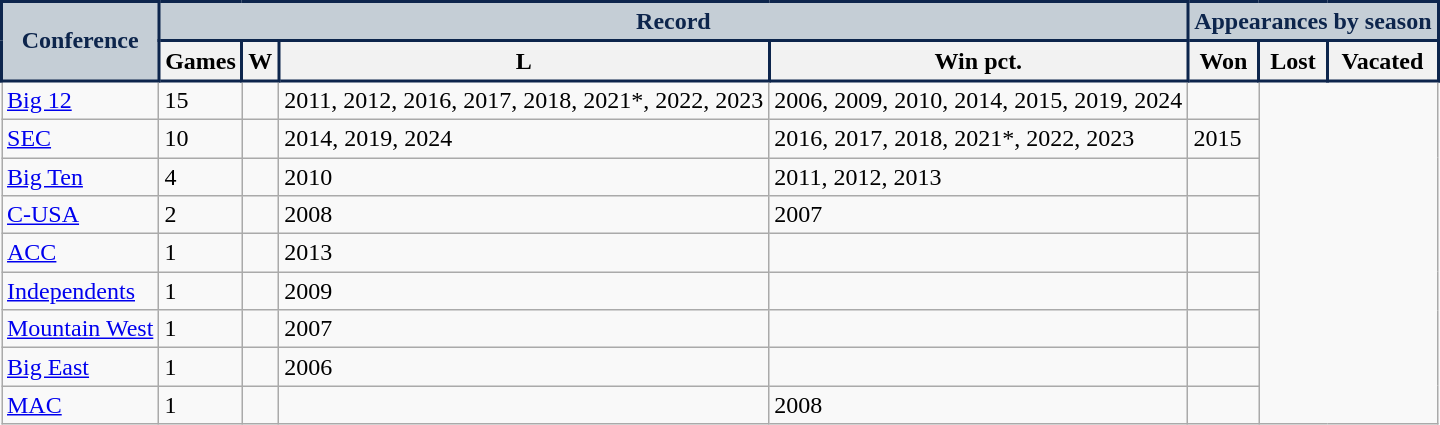<table class="wikitable sortable">
<tr>
<th style="background:#c5ced6; color:#0D254C; border: 2px solid #0D254C;" rowspan=2>Conference</th>
<th style="background:#c5ced6; color:#0D254C; border: 2px solid #0D254C;" colspan=4>Record</th>
<th style="background:#c5ced6; color:#0D254C; border: 2px solid #0D254C;" colspan=3>Appearances by season</th>
</tr>
<tr>
<th style="border: 2px solid #0D254C;">Games</th>
<th style="border: 2px solid #0D254C;">W</th>
<th style="border: 2px solid #0D254C;">L</th>
<th style="border: 2px solid #0D254C;">Win pct.</th>
<th style="border: 2px solid #0D254C;" class=unsortable>Won</th>
<th style="border: 2px solid #0D254C;" class=unsortable>Lost</th>
<th style="border: 2px solid #0D254C;" class=unsortable>Vacated</th>
</tr>
<tr>
<td><a href='#'>Big 12</a></td>
<td>15</td>
<td></td>
<td>2011, 2012, 2016, 2017, 2018, 2021*, 2022, 2023</td>
<td>2006, 2009, 2010, 2014, 2015, 2019, 2024</td>
<td></td>
</tr>
<tr>
<td><a href='#'>SEC</a></td>
<td>10</td>
<td> </td>
<td>2014, 2019, 2024</td>
<td>2016, 2017, 2018, 2021*, 2022, 2023</td>
<td>2015</td>
</tr>
<tr>
<td><a href='#'>Big Ten</a></td>
<td>4</td>
<td></td>
<td>2010</td>
<td>2011, 2012, 2013</td>
<td></td>
</tr>
<tr>
<td><a href='#'>C-USA</a></td>
<td>2</td>
<td></td>
<td>2008</td>
<td>2007</td>
<td></td>
</tr>
<tr>
<td><a href='#'>ACC</a></td>
<td>1</td>
<td></td>
<td>2013</td>
<td></td>
<td></td>
</tr>
<tr>
<td><a href='#'>Independents</a></td>
<td>1</td>
<td></td>
<td>2009</td>
<td></td>
<td></td>
</tr>
<tr>
<td><a href='#'>Mountain West</a></td>
<td>1</td>
<td></td>
<td>2007</td>
<td></td>
<td></td>
</tr>
<tr>
<td><a href='#'>Big East</a></td>
<td>1</td>
<td></td>
<td>2006</td>
<td></td>
<td></td>
</tr>
<tr>
<td><a href='#'>MAC</a></td>
<td>1</td>
<td></td>
<td></td>
<td>2008</td>
<td></td>
</tr>
</table>
